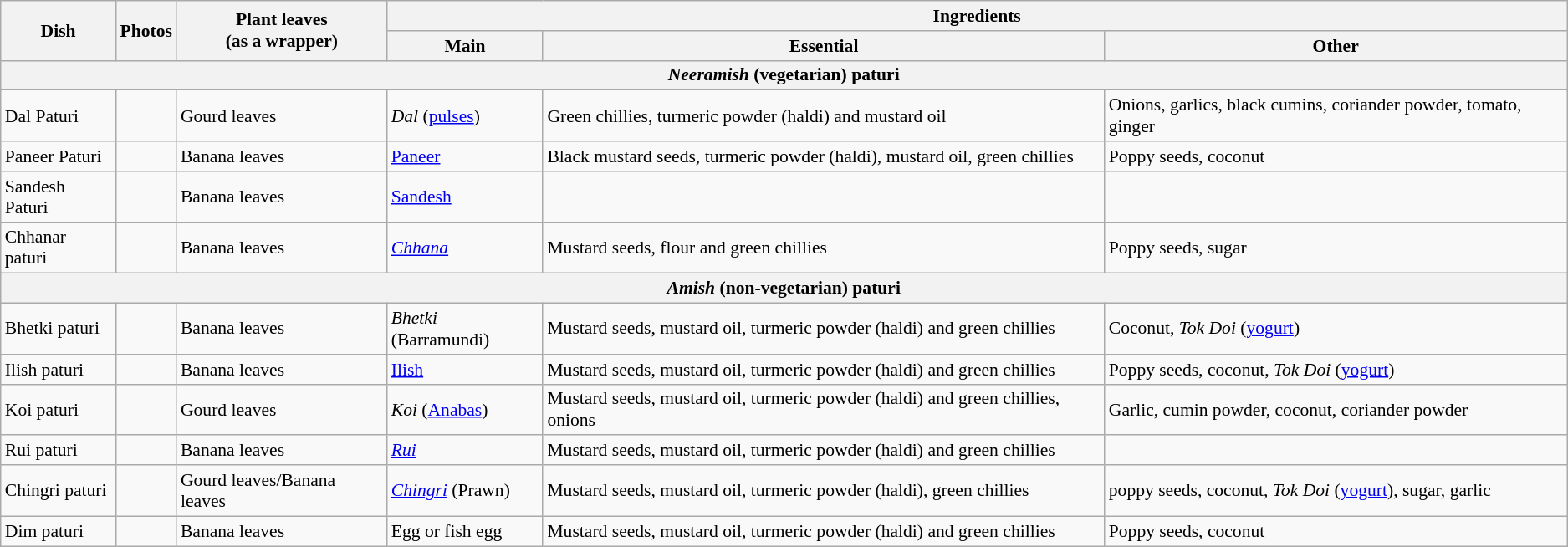<table class="wikitable sortable" style="font-size: 90%">
<tr>
<th rowspan="2">Dish</th>
<th rowspan="2">Photos</th>
<th rowspan="2">Plant leaves<br>(as a wrapper)</th>
<th colspan="3">Ingredients</th>
</tr>
<tr>
<th>Main</th>
<th>Essential</th>
<th>Other</th>
</tr>
<tr>
<th colspan="6"><em>Neeramish</em> (vegetarian) paturi</th>
</tr>
<tr>
<td>Dal Paturi</td>
<td></td>
<td>Gourd leaves</td>
<td><em>Dal</em> (<a href='#'>pulses</a>)</td>
<td>Green chillies, turmeric powder (haldi) and mustard oil</td>
<td>Onions, garlics, black cumins, coriander powder, tomato, ginger</td>
</tr>
<tr>
<td>Paneer Paturi</td>
<td></td>
<td>Banana leaves</td>
<td><a href='#'>Paneer</a></td>
<td>Black mustard seeds, turmeric powder (haldi), mustard oil, green chillies</td>
<td>Poppy seeds, coconut</td>
</tr>
<tr>
<td>Sandesh Paturi</td>
<td></td>
<td>Banana leaves</td>
<td><a href='#'>Sandesh</a></td>
<td></td>
<td></td>
</tr>
<tr>
<td>Chhanar paturi</td>
<td></td>
<td>Banana leaves</td>
<td><em><a href='#'>Chhana</a></em></td>
<td>Mustard seeds, flour and green chillies</td>
<td>Poppy seeds, sugar</td>
</tr>
<tr>
<th colspan="6"><em>Amish</em> (non-vegetarian) paturi</th>
</tr>
<tr>
<td>Bhetki paturi</td>
<td></td>
<td>Banana leaves</td>
<td><em>Bhetki</em> (Barramundi)</td>
<td>Mustard seeds, mustard oil, turmeric powder (haldi) and green chillies</td>
<td>Coconut, <em>Tok Doi</em> (<a href='#'>yogurt</a>)</td>
</tr>
<tr>
<td>Ilish paturi</td>
<td></td>
<td>Banana leaves</td>
<td><a href='#'>Ilish</a></td>
<td>Mustard seeds, mustard oil, turmeric powder (haldi) and green chillies</td>
<td>Poppy seeds, coconut, <em>Tok Doi</em> (<a href='#'>yogurt</a>)</td>
</tr>
<tr>
<td>Koi paturi</td>
<td></td>
<td>Gourd leaves</td>
<td><em>Koi</em> (<a href='#'>Anabas</a>)</td>
<td>Mustard seeds, mustard oil, turmeric powder (haldi) and green chillies, onions</td>
<td>Garlic, cumin powder, coconut, coriander powder</td>
</tr>
<tr>
<td>Rui paturi</td>
<td></td>
<td>Banana leaves</td>
<td><a href='#'><em>Rui</em></a></td>
<td>Mustard seeds, mustard oil, turmeric powder (haldi) and green chillies</td>
<td></td>
</tr>
<tr>
<td>Chingri paturi</td>
<td></td>
<td>Gourd leaves/Banana leaves</td>
<td><a href='#'><em>Chingri</em></a> (Prawn)</td>
<td>Mustard seeds, mustard oil, turmeric powder (haldi), green chillies</td>
<td>poppy seeds, coconut, <em>Tok Doi</em> (<a href='#'>yogurt</a>), sugar, garlic</td>
</tr>
<tr>
<td>Dim paturi</td>
<td></td>
<td>Banana leaves</td>
<td>Egg or fish egg</td>
<td>Mustard seeds, mustard oil, turmeric powder (haldi) and green chillies</td>
<td>Poppy seeds, coconut</td>
</tr>
</table>
